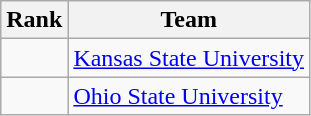<table class="wikitable">
<tr>
<th>Rank</th>
<th>Team</th>
</tr>
<tr>
<td align=center></td>
<td align="left"><a href='#'>Kansas State University</a></td>
</tr>
<tr>
<td align=center></td>
<td align="left"><a href='#'>Ohio State University</a></td>
</tr>
</table>
